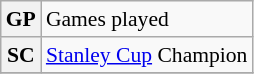<table class="wikitable" style="font-size:90%;">
<tr>
<th>GP</th>
<td>Games played</td>
</tr>
<tr>
<th>SC</th>
<td><a href='#'>Stanley Cup</a> Champion</td>
</tr>
<tr>
</tr>
</table>
